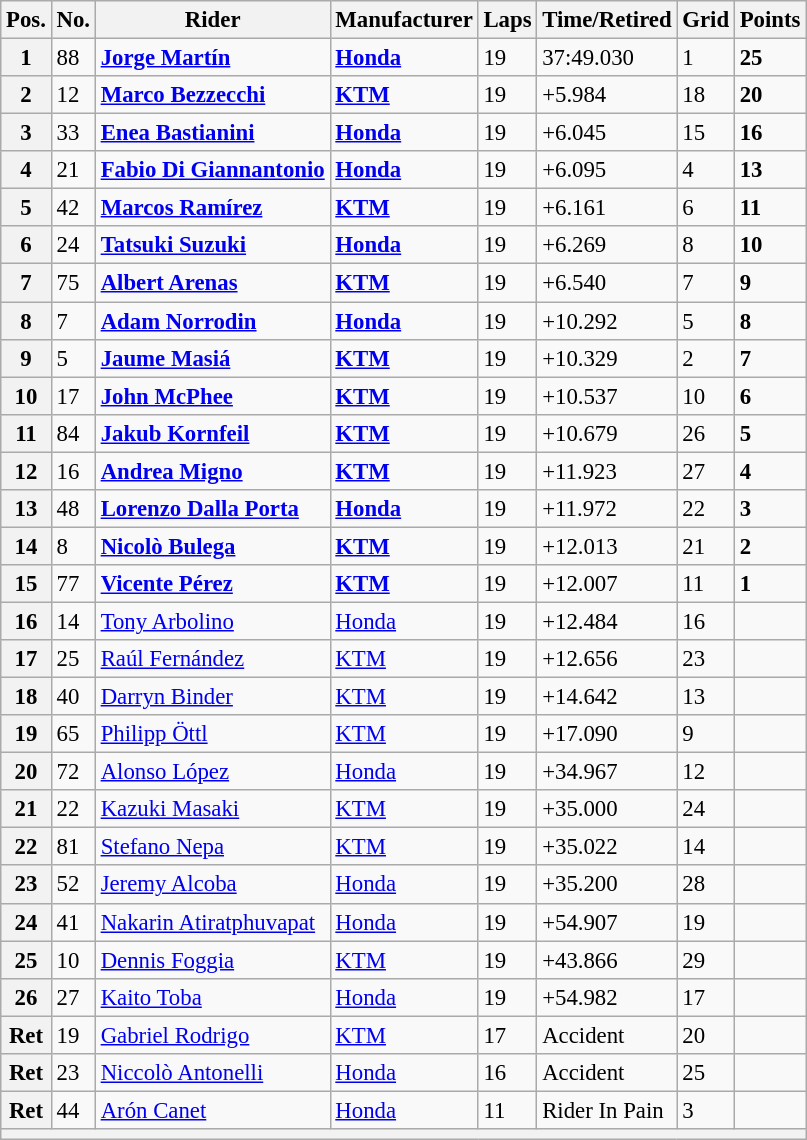<table class="wikitable" style="font-size: 95%;">
<tr>
<th>Pos.</th>
<th>No.</th>
<th>Rider</th>
<th>Manufacturer</th>
<th>Laps</th>
<th>Time/Retired</th>
<th>Grid</th>
<th>Points</th>
</tr>
<tr>
<th>1</th>
<td>88</td>
<td> <strong><a href='#'>Jorge Martín</a></strong></td>
<td><strong><a href='#'>Honda</a></strong></td>
<td>19</td>
<td>37:49.030</td>
<td>1</td>
<td><strong>25</strong></td>
</tr>
<tr>
<th>2</th>
<td>12</td>
<td> <strong><a href='#'>Marco Bezzecchi</a></strong></td>
<td><strong><a href='#'>KTM</a></strong></td>
<td>19</td>
<td>+5.984</td>
<td>18</td>
<td><strong>20</strong></td>
</tr>
<tr>
<th>3</th>
<td>33</td>
<td> <strong><a href='#'>Enea Bastianini</a></strong></td>
<td><strong><a href='#'>Honda</a></strong></td>
<td>19</td>
<td>+6.045</td>
<td>15</td>
<td><strong>16</strong></td>
</tr>
<tr>
<th>4</th>
<td>21</td>
<td> <strong><a href='#'>Fabio Di Giannantonio</a></strong></td>
<td><strong><a href='#'>Honda</a></strong></td>
<td>19</td>
<td>+6.095</td>
<td>4</td>
<td><strong>13</strong></td>
</tr>
<tr>
<th>5</th>
<td>42</td>
<td> <strong><a href='#'>Marcos Ramírez</a></strong></td>
<td><strong><a href='#'>KTM</a></strong></td>
<td>19</td>
<td>+6.161</td>
<td>6</td>
<td><strong>11</strong></td>
</tr>
<tr>
<th>6</th>
<td>24</td>
<td> <strong><a href='#'>Tatsuki Suzuki</a></strong></td>
<td><strong><a href='#'>Honda</a></strong></td>
<td>19</td>
<td>+6.269</td>
<td>8</td>
<td><strong>10</strong></td>
</tr>
<tr>
<th>7</th>
<td>75</td>
<td> <strong><a href='#'>Albert Arenas</a></strong></td>
<td><strong><a href='#'>KTM</a></strong></td>
<td>19</td>
<td>+6.540</td>
<td>7</td>
<td><strong>9</strong></td>
</tr>
<tr>
<th>8</th>
<td>7</td>
<td> <strong><a href='#'>Adam Norrodin</a></strong></td>
<td><strong><a href='#'>Honda</a></strong></td>
<td>19</td>
<td>+10.292</td>
<td>5</td>
<td><strong>8</strong></td>
</tr>
<tr>
<th>9</th>
<td>5</td>
<td> <strong><a href='#'>Jaume Masiá</a></strong></td>
<td><strong><a href='#'>KTM</a></strong></td>
<td>19</td>
<td>+10.329</td>
<td>2</td>
<td><strong>7</strong></td>
</tr>
<tr>
<th>10</th>
<td>17</td>
<td> <strong><a href='#'>John McPhee</a></strong></td>
<td><strong><a href='#'>KTM</a></strong></td>
<td>19</td>
<td>+10.537</td>
<td>10</td>
<td><strong>6</strong></td>
</tr>
<tr>
<th>11</th>
<td>84</td>
<td> <strong><a href='#'>Jakub Kornfeil</a></strong></td>
<td><strong><a href='#'>KTM</a></strong></td>
<td>19</td>
<td>+10.679</td>
<td>26</td>
<td><strong>5</strong></td>
</tr>
<tr>
<th>12</th>
<td>16</td>
<td> <strong><a href='#'>Andrea Migno</a></strong></td>
<td><strong><a href='#'>KTM</a></strong></td>
<td>19</td>
<td>+11.923</td>
<td>27</td>
<td><strong>4</strong></td>
</tr>
<tr>
<th>13</th>
<td>48</td>
<td> <strong><a href='#'>Lorenzo Dalla Porta</a></strong></td>
<td><strong><a href='#'>Honda</a></strong></td>
<td>19</td>
<td>+11.972</td>
<td>22</td>
<td><strong>3</strong></td>
</tr>
<tr>
<th>14</th>
<td>8</td>
<td> <strong><a href='#'>Nicolò Bulega</a></strong></td>
<td><strong><a href='#'>KTM</a></strong></td>
<td>19</td>
<td>+12.013</td>
<td>21</td>
<td><strong>2</strong></td>
</tr>
<tr>
<th>15</th>
<td>77</td>
<td> <strong><a href='#'>Vicente Pérez</a></strong></td>
<td><strong><a href='#'>KTM</a></strong></td>
<td>19</td>
<td>+12.007</td>
<td>11</td>
<td><strong>1</strong></td>
</tr>
<tr>
<th>16</th>
<td>14</td>
<td> <a href='#'>Tony Arbolino</a></td>
<td><a href='#'>Honda</a></td>
<td>19</td>
<td>+12.484</td>
<td>16</td>
<td></td>
</tr>
<tr>
<th>17</th>
<td>25</td>
<td> <a href='#'>Raúl Fernández</a></td>
<td><a href='#'>KTM</a></td>
<td>19</td>
<td>+12.656</td>
<td>23</td>
<td></td>
</tr>
<tr>
<th>18</th>
<td>40</td>
<td> <a href='#'>Darryn Binder</a></td>
<td><a href='#'>KTM</a></td>
<td>19</td>
<td>+14.642</td>
<td>13</td>
<td></td>
</tr>
<tr>
<th>19</th>
<td>65</td>
<td> <a href='#'>Philipp Öttl</a></td>
<td><a href='#'>KTM</a></td>
<td>19</td>
<td>+17.090</td>
<td>9</td>
<td></td>
</tr>
<tr>
<th>20</th>
<td>72</td>
<td> <a href='#'>Alonso López</a></td>
<td><a href='#'>Honda</a></td>
<td>19</td>
<td>+34.967</td>
<td>12</td>
<td></td>
</tr>
<tr>
<th>21</th>
<td>22</td>
<td> <a href='#'>Kazuki Masaki</a></td>
<td><a href='#'>KTM</a></td>
<td>19</td>
<td>+35.000</td>
<td>24</td>
<td></td>
</tr>
<tr>
<th>22</th>
<td>81</td>
<td> <a href='#'>Stefano Nepa</a></td>
<td><a href='#'>KTM</a></td>
<td>19</td>
<td>+35.022</td>
<td>14</td>
<td></td>
</tr>
<tr>
<th>23</th>
<td>52</td>
<td> <a href='#'>Jeremy Alcoba</a></td>
<td><a href='#'>Honda</a></td>
<td>19</td>
<td>+35.200</td>
<td>28</td>
<td></td>
</tr>
<tr>
<th>24</th>
<td>41</td>
<td> <a href='#'>Nakarin Atiratphuvapat</a></td>
<td><a href='#'>Honda</a></td>
<td>19</td>
<td>+54.907</td>
<td>19</td>
<td></td>
</tr>
<tr>
<th>25</th>
<td>10</td>
<td> <a href='#'>Dennis Foggia</a></td>
<td><a href='#'>KTM</a></td>
<td>19</td>
<td>+43.866</td>
<td>29</td>
<td></td>
</tr>
<tr>
<th>26</th>
<td>27</td>
<td> <a href='#'>Kaito Toba</a></td>
<td><a href='#'>Honda</a></td>
<td>19</td>
<td>+54.982</td>
<td>17</td>
<td></td>
</tr>
<tr>
<th>Ret</th>
<td>19</td>
<td> <a href='#'>Gabriel Rodrigo</a></td>
<td><a href='#'>KTM</a></td>
<td>17</td>
<td>Accident</td>
<td>20</td>
<td></td>
</tr>
<tr>
<th>Ret</th>
<td>23</td>
<td> <a href='#'>Niccolò Antonelli</a></td>
<td><a href='#'>Honda</a></td>
<td>16</td>
<td>Accident</td>
<td>25</td>
<td></td>
</tr>
<tr>
<th>Ret</th>
<td>44</td>
<td> <a href='#'>Arón Canet</a></td>
<td><a href='#'>Honda</a></td>
<td>11</td>
<td>Rider In Pain</td>
<td>3</td>
<td></td>
</tr>
<tr>
<th colspan=8></th>
</tr>
</table>
